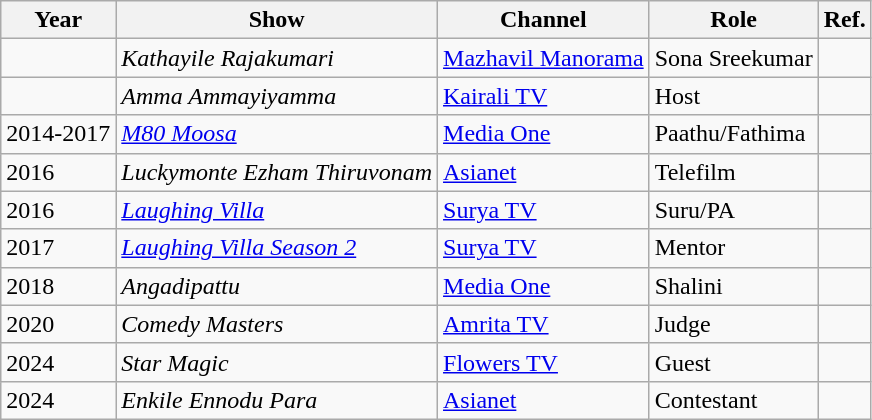<table class="wikitable">
<tr>
<th>Year</th>
<th>Show</th>
<th>Channel</th>
<th>Role</th>
<th>Ref.</th>
</tr>
<tr>
<td></td>
<td><em>Kathayile Rajakumari</em></td>
<td><a href='#'>Mazhavil Manorama</a></td>
<td>Sona Sreekumar</td>
<td></td>
</tr>
<tr>
<td></td>
<td><em>Amma Ammayiyamma</em></td>
<td><a href='#'>Kairali TV</a></td>
<td>Host</td>
<td></td>
</tr>
<tr>
<td>2014-2017</td>
<td><em><a href='#'>M80 Moosa</a></em></td>
<td><a href='#'>Media One</a></td>
<td>Paathu/Fathima</td>
<td></td>
</tr>
<tr>
<td>2016</td>
<td><em>Luckymonte Ezham Thiruvonam</em></td>
<td><a href='#'>Asianet</a></td>
<td>Telefilm</td>
<td></td>
</tr>
<tr>
<td>2016</td>
<td><em><a href='#'>Laughing Villa</a></em></td>
<td><a href='#'>Surya TV</a></td>
<td>Suru/PA</td>
<td></td>
</tr>
<tr>
<td>2017</td>
<td><em><a href='#'>Laughing Villa Season 2</a></em></td>
<td><a href='#'>Surya TV</a></td>
<td>Mentor</td>
<td></td>
</tr>
<tr>
<td>2018</td>
<td><em>Angadipattu</em></td>
<td><a href='#'>Media One</a></td>
<td>Shalini</td>
<td></td>
</tr>
<tr>
<td>2020</td>
<td><em>Comedy Masters</em></td>
<td><a href='#'>Amrita TV</a></td>
<td>Judge</td>
<td></td>
</tr>
<tr>
<td>2024</td>
<td><em>Star Magic</em></td>
<td><a href='#'>Flowers TV</a></td>
<td>Guest</td>
<td></td>
</tr>
<tr>
<td>2024</td>
<td><em>Enkile Ennodu Para</em></td>
<td><a href='#'>Asianet</a></td>
<td>Contestant</td>
<td></td>
</tr>
</table>
